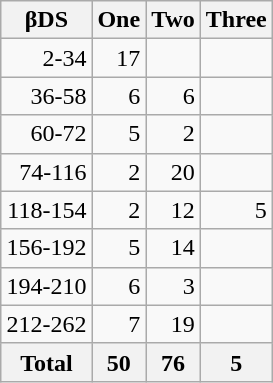<table class="wikitable" align="right" style="text-align: right">
<tr>
<th>βDS</th>
<th>One</th>
<th>Two</th>
<th>Three</th>
</tr>
<tr>
<td>2-34</td>
<td>17</td>
<td></td>
<td></td>
</tr>
<tr>
<td>36-58</td>
<td>6</td>
<td>6</td>
<td></td>
</tr>
<tr>
<td>60-72</td>
<td>5</td>
<td>2</td>
<td></td>
</tr>
<tr>
<td>74-116</td>
<td>2</td>
<td>20</td>
<td></td>
</tr>
<tr>
<td>118-154</td>
<td>2</td>
<td>12</td>
<td>5</td>
</tr>
<tr>
<td>156-192</td>
<td>5</td>
<td>14</td>
<td></td>
</tr>
<tr>
<td>194-210</td>
<td>6</td>
<td>3</td>
<td></td>
</tr>
<tr>
<td>212-262</td>
<td>7</td>
<td>19</td>
<td></td>
</tr>
<tr>
<th>Total</th>
<th>50</th>
<th>76</th>
<th>5</th>
</tr>
</table>
